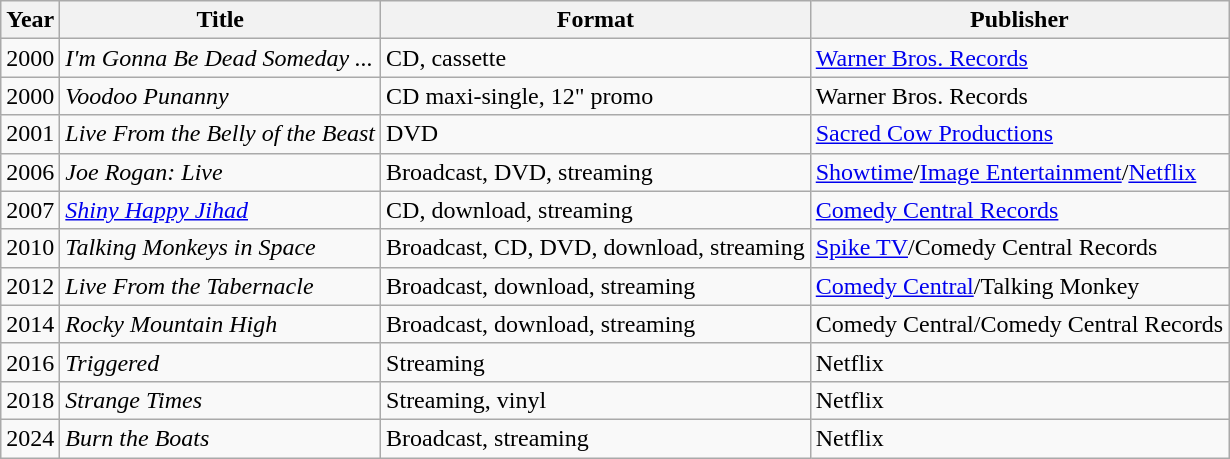<table class="wikitable">
<tr>
<th>Year</th>
<th>Title</th>
<th>Format</th>
<th>Publisher</th>
</tr>
<tr>
<td>2000</td>
<td><em>I'm Gonna Be Dead Someday ... </em></td>
<td>CD, cassette</td>
<td><a href='#'>Warner Bros. Records</a></td>
</tr>
<tr>
<td>2000</td>
<td><em>Voodoo Punanny</em></td>
<td>CD maxi-single, 12" promo</td>
<td>Warner Bros. Records</td>
</tr>
<tr>
<td>2001</td>
<td><em>Live From the Belly of the Beast</em></td>
<td>DVD</td>
<td><a href='#'>Sacred Cow Productions</a></td>
</tr>
<tr>
<td>2006</td>
<td><em>Joe Rogan: Live</em></td>
<td>Broadcast, DVD, streaming</td>
<td><a href='#'>Showtime</a>/<a href='#'>Image Entertainment</a>/<a href='#'>Netflix</a></td>
</tr>
<tr>
<td>2007</td>
<td><em><a href='#'>Shiny Happy Jihad</a></em></td>
<td>CD, download, streaming</td>
<td><a href='#'>Comedy Central Records</a></td>
</tr>
<tr>
<td>2010</td>
<td><em>Talking Monkeys in Space</em></td>
<td>Broadcast, CD, DVD, download, streaming</td>
<td><a href='#'>Spike TV</a>/Comedy Central Records</td>
</tr>
<tr>
<td>2012</td>
<td><em>Live From the Tabernacle</em></td>
<td>Broadcast, download, streaming</td>
<td><a href='#'>Comedy Central</a>/Talking Monkey</td>
</tr>
<tr>
<td>2014</td>
<td><em>Rocky Mountain High</em></td>
<td>Broadcast, download, streaming</td>
<td>Comedy Central/Comedy Central Records</td>
</tr>
<tr>
<td>2016</td>
<td><em>Triggered</em></td>
<td>Streaming</td>
<td>Netflix</td>
</tr>
<tr>
<td>2018</td>
<td><em>Strange Times</em></td>
<td>Streaming, vinyl</td>
<td>Netflix</td>
</tr>
<tr>
<td>2024</td>
<td><em>Burn the Boats</em></td>
<td>Broadcast, streaming</td>
<td>Netflix</td>
</tr>
</table>
